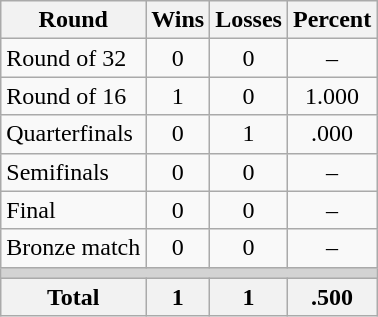<table class=wikitable>
<tr>
<th>Round</th>
<th>Wins</th>
<th>Losses</th>
<th>Percent</th>
</tr>
<tr align=center>
<td align=left>Round of 32</td>
<td>0</td>
<td>0</td>
<td>–</td>
</tr>
<tr align=center>
<td align=left>Round of 16</td>
<td>1</td>
<td>0</td>
<td>1.000</td>
</tr>
<tr align=center>
<td align=left>Quarterfinals</td>
<td>0</td>
<td>1</td>
<td>.000</td>
</tr>
<tr align=center>
<td align=left>Semifinals</td>
<td>0</td>
<td>0</td>
<td>–</td>
</tr>
<tr align=center>
<td align=left>Final</td>
<td>0</td>
<td>0</td>
<td>–</td>
</tr>
<tr align=center>
<td align=left>Bronze match</td>
<td>0</td>
<td>0</td>
<td>–</td>
</tr>
<tr>
<td colspan=4 bgcolor=lightgray></td>
</tr>
<tr>
<th>Total</th>
<th>1</th>
<th>1</th>
<th>.500</th>
</tr>
</table>
